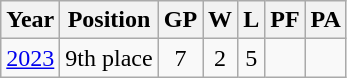<table class="wikitable" style="text-align: center;">
<tr>
<th>Year</th>
<th>Position</th>
<th>GP</th>
<th>W</th>
<th>L</th>
<th>PF</th>
<th>PA</th>
</tr>
<tr>
<td> <a href='#'>2023</a></td>
<td>9th place</td>
<td>7</td>
<td>2</td>
<td>5</td>
<td></td>
<td></td>
</tr>
</table>
